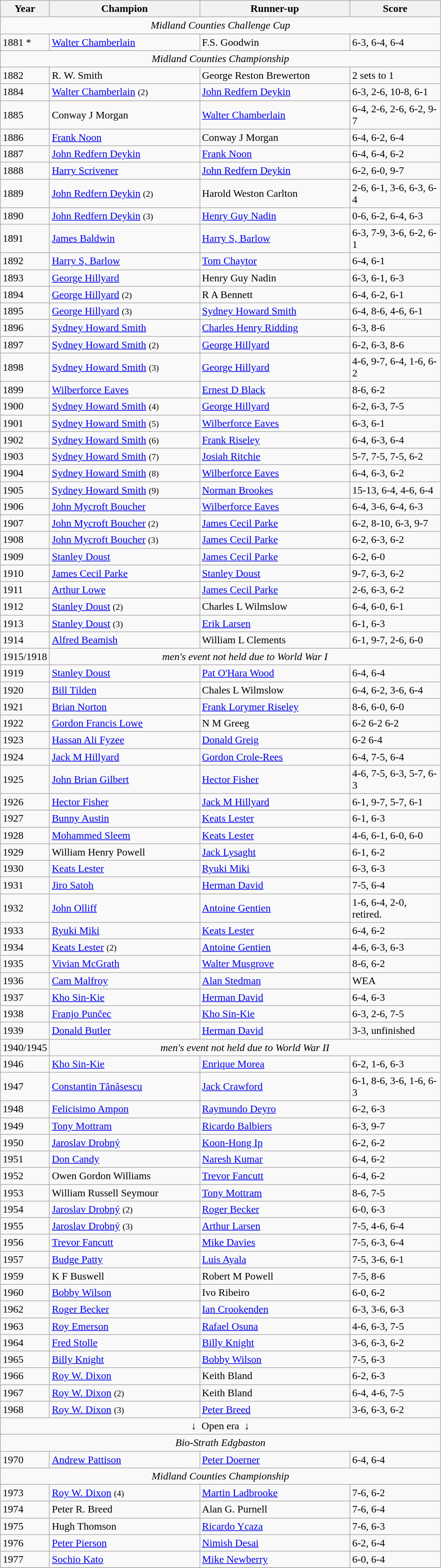<table class=wikitable style=font-size:98%>
<tr>
<th width="60">Year</th>
<th width="220">Champion</th>
<th width="220">Runner-up</th>
<th width="130">Score</th>
</tr>
<tr>
<td colspan=4 align=center><em>Midland Counties Challenge Cup</em></td>
</tr>
<tr>
<td>1881 *</td>
<td> <a href='#'>Walter Chamberlain</a></td>
<td> F.S. Goodwin</td>
<td>6-3, 6-4, 6-4</td>
</tr>
<tr>
<td colspan=4 align=center><em>Midland Counties Championship</em></td>
</tr>
<tr>
<td>1882</td>
<td> R. W. Smith</td>
<td> George Reston Brewerton</td>
<td>2 sets to 1</td>
</tr>
<tr>
<td>1884</td>
<td> <a href='#'>Walter Chamberlain</a> <small>(2)</small></td>
<td> <a href='#'>John Redfern Deykin</a></td>
<td>6-3, 2-6, 10-8, 6-1</td>
</tr>
<tr>
<td>1885</td>
<td> Conway J Morgan</td>
<td> <a href='#'>Walter Chamberlain</a></td>
<td>6-4, 2-6, 2-6, 6-2, 9-7</td>
</tr>
<tr>
<td>1886</td>
<td> <a href='#'>Frank Noon</a></td>
<td> Conway J Morgan</td>
<td>6-4, 6-2, 6-4</td>
</tr>
<tr>
<td>1887</td>
<td> <a href='#'>John Redfern Deykin</a></td>
<td> <a href='#'>Frank Noon</a></td>
<td>6-4, 6-4, 6-2</td>
</tr>
<tr>
<td>1888</td>
<td> <a href='#'>Harry Scrivener</a></td>
<td> <a href='#'>John Redfern Deykin</a></td>
<td>6-2, 6-0, 9-7</td>
</tr>
<tr>
<td>1889</td>
<td> <a href='#'>John Redfern Deykin</a> <small>(2)</small></td>
<td> Harold Weston Carlton</td>
<td>2-6, 6-1, 3-6, 6-3, 6-4</td>
</tr>
<tr>
<td>1890</td>
<td> <a href='#'>John Redfern Deykin</a> <small>(3)</small></td>
<td> <a href='#'>Henry Guy Nadin</a></td>
<td>0-6, 6-2, 6-4, 6-3</td>
</tr>
<tr>
<td>1891</td>
<td> <a href='#'>James Baldwin</a></td>
<td> <a href='#'>Harry S, Barlow</a></td>
<td>6-3, 7-9, 3-6, 6-2, 6-1</td>
</tr>
<tr>
<td>1892</td>
<td> <a href='#'>Harry S, Barlow</a></td>
<td> <a href='#'>Tom Chaytor</a></td>
<td>6-4, 6-1</td>
</tr>
<tr>
<td>1893</td>
<td> <a href='#'>George Hillyard</a></td>
<td> Henry Guy Nadin</td>
<td>6-3, 6-1, 6-3</td>
</tr>
<tr>
<td>1894</td>
<td> <a href='#'>George Hillyard</a> <small>(2)</small></td>
<td> R A Bennett</td>
<td>6-4, 6-2, 6-1</td>
</tr>
<tr>
<td>1895</td>
<td> <a href='#'>George Hillyard</a> <small>(3)</small></td>
<td> <a href='#'>Sydney Howard Smith</a></td>
<td>6-4, 8-6, 4-6, 6-1</td>
</tr>
<tr>
<td>1896</td>
<td> <a href='#'>Sydney Howard Smith</a></td>
<td> <a href='#'>Charles Henry Ridding</a></td>
<td>6-3, 8-6</td>
</tr>
<tr>
<td>1897</td>
<td> <a href='#'>Sydney Howard Smith</a> <small>(2)</small></td>
<td> <a href='#'>George Hillyard</a></td>
<td>6-2, 6-3, 8-6</td>
</tr>
<tr>
<td>1898</td>
<td> <a href='#'>Sydney Howard Smith</a> <small>(3)</small></td>
<td> <a href='#'>George Hillyard</a></td>
<td>4-6, 9-7, 6-4, 1-6, 6-2</td>
</tr>
<tr>
<td>1899</td>
<td> <a href='#'>Wilberforce Eaves</a></td>
<td> <a href='#'>Ernest D Black</a></td>
<td>8-6, 6-2</td>
</tr>
<tr>
<td>1900</td>
<td> <a href='#'>Sydney Howard Smith</a> <small>(4)</small></td>
<td> <a href='#'>George Hillyard</a></td>
<td>6-2, 6-3, 7-5</td>
</tr>
<tr>
<td>1901</td>
<td> <a href='#'>Sydney Howard Smith</a> <small>(5)</small></td>
<td> <a href='#'>Wilberforce Eaves</a></td>
<td>6-3, 6-1</td>
</tr>
<tr>
<td>1902</td>
<td> <a href='#'>Sydney Howard Smith</a> <small>(6)</small></td>
<td> <a href='#'>Frank Riseley</a></td>
<td>6-4, 6-3, 6-4</td>
</tr>
<tr>
<td>1903</td>
<td> <a href='#'>Sydney Howard Smith</a> <small>(7)</small></td>
<td> <a href='#'>Josiah Ritchie</a></td>
<td>5-7, 7-5, 7-5, 6-2</td>
</tr>
<tr>
<td>1904</td>
<td> <a href='#'>Sydney Howard Smith</a> <small>(8)</small></td>
<td> <a href='#'>Wilberforce Eaves</a></td>
<td>6-4, 6-3, 6-2</td>
</tr>
<tr>
<td>1905</td>
<td> <a href='#'>Sydney Howard Smith</a> <small>(9)</small></td>
<td> <a href='#'>Norman Brookes</a></td>
<td>15-13, 6-4, 4-6, 6-4</td>
</tr>
<tr>
<td>1906</td>
<td> <a href='#'>John Mycroft Boucher</a></td>
<td> <a href='#'>Wilberforce Eaves</a></td>
<td>6-4, 3-6, 6-4, 6-3</td>
</tr>
<tr>
<td>1907</td>
<td> <a href='#'>John Mycroft Boucher</a> <small>(2)</small></td>
<td> <a href='#'>James Cecil Parke</a></td>
<td>6-2, 8-10, 6-3, 9-7</td>
</tr>
<tr>
<td>1908</td>
<td> <a href='#'>John Mycroft Boucher</a> <small>(3)</small></td>
<td> <a href='#'>James Cecil Parke</a></td>
<td>6-2, 6-3, 6-2</td>
</tr>
<tr>
<td>1909</td>
<td> <a href='#'>Stanley Doust</a></td>
<td> <a href='#'>James Cecil Parke</a></td>
<td>6-2, 6-0</td>
</tr>
<tr>
<td>1910</td>
<td> <a href='#'>James Cecil Parke</a></td>
<td> <a href='#'>Stanley Doust</a></td>
<td>9-7, 6-3, 6-2</td>
</tr>
<tr>
<td>1911</td>
<td> <a href='#'>Arthur Lowe</a></td>
<td> <a href='#'>James Cecil Parke</a></td>
<td>2-6, 6-3, 6-2 </td>
</tr>
<tr>
<td>1912</td>
<td> <a href='#'>Stanley Doust</a> <small>(2)</small></td>
<td> Charles L Wilmslow</td>
<td>6-4, 6-0, 6-1</td>
</tr>
<tr>
<td>1913</td>
<td> <a href='#'>Stanley Doust</a> <small>(3)</small></td>
<td> <a href='#'>Erik Larsen</a></td>
<td>6-1, 6-3</td>
</tr>
<tr>
<td>1914</td>
<td> <a href='#'>Alfred Beamish</a></td>
<td> William L Clements</td>
<td>6-1, 9-7, 2-6, 6-0</td>
</tr>
<tr>
<td>1915/1918</td>
<td colspan=3 align=center><em>men's event not held due to World War I</em></td>
</tr>
<tr>
<td>1919</td>
<td> <a href='#'>Stanley Doust</a></td>
<td> <a href='#'>Pat O'Hara Wood</a></td>
<td>6-4, 6-4</td>
</tr>
<tr>
<td>1920</td>
<td> <a href='#'>Bill Tilden</a></td>
<td> Chales L Wilmslow</td>
<td>6-4, 6-2, 3-6, 6-4</td>
</tr>
<tr>
<td>1921</td>
<td> <a href='#'>Brian Norton</a></td>
<td> <a href='#'>Frank Lorymer Riseley</a></td>
<td>8-6, 6-0, 6-0</td>
</tr>
<tr>
<td>1922</td>
<td> <a href='#'>Gordon Francis Lowe</a></td>
<td> N M Greeg</td>
<td>6-2 6-2 6-2</td>
</tr>
<tr>
<td>1923</td>
<td> <a href='#'>Hassan Ali Fyzee</a></td>
<td> <a href='#'>Donald Greig</a></td>
<td>6-2 6-4</td>
</tr>
<tr>
<td>1924</td>
<td> <a href='#'>Jack M Hillyard</a></td>
<td> <a href='#'>Gordon Crole-Rees</a></td>
<td>6-4, 7-5, 6-4</td>
</tr>
<tr>
<td>1925</td>
<td> <a href='#'>John Brian Gilbert</a></td>
<td> <a href='#'>Hector Fisher</a></td>
<td>4-6, 7-5, 6-3, 5-7, 6-3</td>
</tr>
<tr>
<td>1926</td>
<td> <a href='#'>Hector Fisher</a></td>
<td> <a href='#'>Jack M Hillyard</a></td>
<td>6-1, 9-7, 5-7, 6-1</td>
</tr>
<tr>
<td>1927</td>
<td> <a href='#'>Bunny Austin</a></td>
<td> <a href='#'>Keats Lester</a></td>
<td>6-1, 6-3</td>
</tr>
<tr>
<td>1928</td>
<td> <a href='#'>Mohammed Sleem</a></td>
<td> <a href='#'>Keats Lester</a></td>
<td>4-6, 6-1, 6-0, 6-0</td>
</tr>
<tr>
<td>1929</td>
<td>  William Henry Powell</td>
<td> <a href='#'>Jack Lysaght</a></td>
<td>6-1, 6-2</td>
</tr>
<tr>
<td>1930</td>
<td> <a href='#'>Keats Lester</a></td>
<td> <a href='#'>Ryuki Miki</a></td>
<td>6-3, 6-3</td>
</tr>
<tr>
<td>1931</td>
<td> <a href='#'>Jiro Satoh</a></td>
<td> <a href='#'>Herman David</a></td>
<td>7-5, 6-4</td>
</tr>
<tr>
<td>1932</td>
<td> <a href='#'>John Olliff</a></td>
<td> <a href='#'>Antoine Gentien</a></td>
<td>1-6, 6-4, 2-0, retired.</td>
</tr>
<tr>
<td>1933</td>
<td> <a href='#'>Ryuki Miki</a></td>
<td> <a href='#'>Keats Lester</a></td>
<td>6-4, 6-2</td>
</tr>
<tr>
<td>1934</td>
<td> <a href='#'>Keats Lester</a> <small>(2)</small></td>
<td> <a href='#'>Antoine Gentien</a></td>
<td>4-6, 6-3, 6-3</td>
</tr>
<tr>
<td>1935</td>
<td> <a href='#'>Vivian McGrath</a></td>
<td> <a href='#'>Walter Musgrove</a></td>
<td>8-6, 6-2</td>
</tr>
<tr>
<td>1936</td>
<td> <a href='#'>Cam Malfroy</a></td>
<td> <a href='#'>Alan Stedman</a></td>
<td>WEA</td>
</tr>
<tr>
<td>1937</td>
<td> <a href='#'>Kho Sin-Kie</a></td>
<td> <a href='#'>Herman David</a></td>
<td>6-4, 6-3</td>
</tr>
<tr>
<td>1938</td>
<td> <a href='#'>Franjo Punčec</a></td>
<td> <a href='#'>Kho Sin-Kie</a></td>
<td>6-3, 2-6, 7-5</td>
</tr>
<tr>
<td>1939</td>
<td> <a href='#'>Donald Butler</a></td>
<td> <a href='#'>Herman David</a></td>
<td>3-3, unfinished</td>
</tr>
<tr>
<td>1940/1945</td>
<td colspan=3 align=center><em>men's event not held due to World War II</em></td>
</tr>
<tr>
<td>1946</td>
<td> <a href='#'>Kho Sin-Kie</a></td>
<td> <a href='#'>Enrique Morea</a></td>
<td>6-2, 1-6, 6-3</td>
</tr>
<tr>
<td>1947</td>
<td> <a href='#'>Constantin Tănăsescu</a></td>
<td> <a href='#'>Jack Crawford</a></td>
<td>6-1, 8-6, 3-6, 1-6, 6-3</td>
</tr>
<tr>
<td>1948</td>
<td> <a href='#'>Felicisimo Ampon</a></td>
<td> <a href='#'>Raymundo Deyro</a></td>
<td>6-2, 6-3</td>
</tr>
<tr>
<td>1949</td>
<td> <a href='#'>Tony Mottram</a></td>
<td> <a href='#'>Ricardo Balbiers</a></td>
<td>6-3, 9-7</td>
</tr>
<tr>
<td>1950</td>
<td> <a href='#'>Jaroslav Drobný</a></td>
<td>  <a href='#'>Koon-Hong Ip</a></td>
<td>6-2, 6-2</td>
</tr>
<tr>
<td>1951</td>
<td> <a href='#'>Don Candy</a></td>
<td> <a href='#'>Naresh Kumar</a></td>
<td>6-4, 6-2</td>
</tr>
<tr>
<td>1952</td>
<td>  Owen Gordon Williams</td>
<td> <a href='#'>Trevor Fancutt</a></td>
<td>6-4, 6-2</td>
</tr>
<tr>
<td>1953</td>
<td> William Russell Seymour</td>
<td> <a href='#'>Tony Mottram</a></td>
<td>8-6, 7-5</td>
</tr>
<tr>
<td>1954</td>
<td> <a href='#'>Jaroslav Drobný</a> <small>(2)</small></td>
<td> <a href='#'>Roger Becker</a></td>
<td>6-0, 6-3</td>
</tr>
<tr>
<td>1955</td>
<td> <a href='#'>Jaroslav Drobný</a> <small>(3)</small></td>
<td> <a href='#'>Arthur Larsen</a></td>
<td>7-5, 4-6, 6-4</td>
</tr>
<tr>
<td>1956</td>
<td> <a href='#'>Trevor Fancutt</a></td>
<td> <a href='#'>Mike Davies</a></td>
<td>7-5, 6-3, 6-4</td>
</tr>
<tr>
<td>1957</td>
<td> <a href='#'>Budge Patty</a></td>
<td> <a href='#'>Luis Ayala</a></td>
<td>7-5, 3-6, 6-1</td>
</tr>
<tr>
<td>1959</td>
<td> K F Buswell</td>
<td> Robert M Powell</td>
<td>7-5, 8-6</td>
</tr>
<tr>
<td>1960</td>
<td> <a href='#'>Bobby Wilson</a></td>
<td> Ivo Ribeiro</td>
<td>6-0, 6-2</td>
</tr>
<tr>
<td>1962</td>
<td> <a href='#'>Roger Becker</a></td>
<td> <a href='#'>Ian Crookenden</a></td>
<td>6-3, 3-6, 6-3</td>
</tr>
<tr>
<td>1963</td>
<td> <a href='#'>Roy Emerson</a></td>
<td> <a href='#'>Rafael Osuna</a></td>
<td>4-6, 6-3, 7-5</td>
</tr>
<tr>
<td>1964</td>
<td> <a href='#'>Fred Stolle</a></td>
<td> <a href='#'>Billy Knight</a></td>
<td>3-6, 6-3, 6-2</td>
</tr>
<tr>
<td>1965</td>
<td> <a href='#'>Billy Knight</a></td>
<td> <a href='#'>Bobby Wilson</a></td>
<td>7-5, 6-3</td>
</tr>
<tr>
<td>1966</td>
<td> <a href='#'>Roy W. Dixon</a></td>
<td> Keith Bland</td>
<td>6-2, 6-3</td>
</tr>
<tr>
<td>1967</td>
<td> <a href='#'>Roy W. Dixon</a> <small>(2)</small></td>
<td> Keith Bland</td>
<td>6-4, 4-6, 7-5</td>
</tr>
<tr>
<td>1968</td>
<td> <a href='#'>Roy W. Dixon</a> <small>(3)</small></td>
<td> <a href='#'>Peter Breed</a></td>
<td>3-6, 6-3, 6-2</td>
</tr>
<tr>
<td colspan="4" align="center">↓  Open era  ↓</td>
</tr>
<tr>
<td colspan=4 align=center><em>Bio-Strath Edgbaston</em></td>
</tr>
<tr>
<td>1970 </td>
<td> <a href='#'>Andrew Pattison</a></td>
<td> <a href='#'>Peter Doerner</a></td>
<td>6-4, 6-4</td>
</tr>
<tr>
<td colspan=4 align=center><em>Midland Counties Championship</em></td>
</tr>
<tr>
<td>1973</td>
<td>  <a href='#'>Roy W. Dixon</a> <small>(4)</small></td>
<td> <a href='#'>Martin Ladbrooke</a></td>
<td>7-6, 6-2</td>
</tr>
<tr>
<td>1974</td>
<td>  Peter R. Breed</td>
<td> Alan G. Purnell</td>
<td>7-6, 6-4</td>
</tr>
<tr>
<td>1975</td>
<td>  Hugh Thomson</td>
<td> <a href='#'>Ricardo Ycaza</a></td>
<td>7-6, 6-3</td>
</tr>
<tr>
<td>1976</td>
<td>  <a href='#'>Peter Pierson</a></td>
<td> <a href='#'>Nimish Desai</a></td>
<td>6-2, 6-4</td>
</tr>
<tr>
<td>1977</td>
<td>  <a href='#'>Sochio Kato</a></td>
<td> <a href='#'>Mike Newberry</a></td>
<td>6-0, 6-4</td>
</tr>
<tr>
</tr>
</table>
